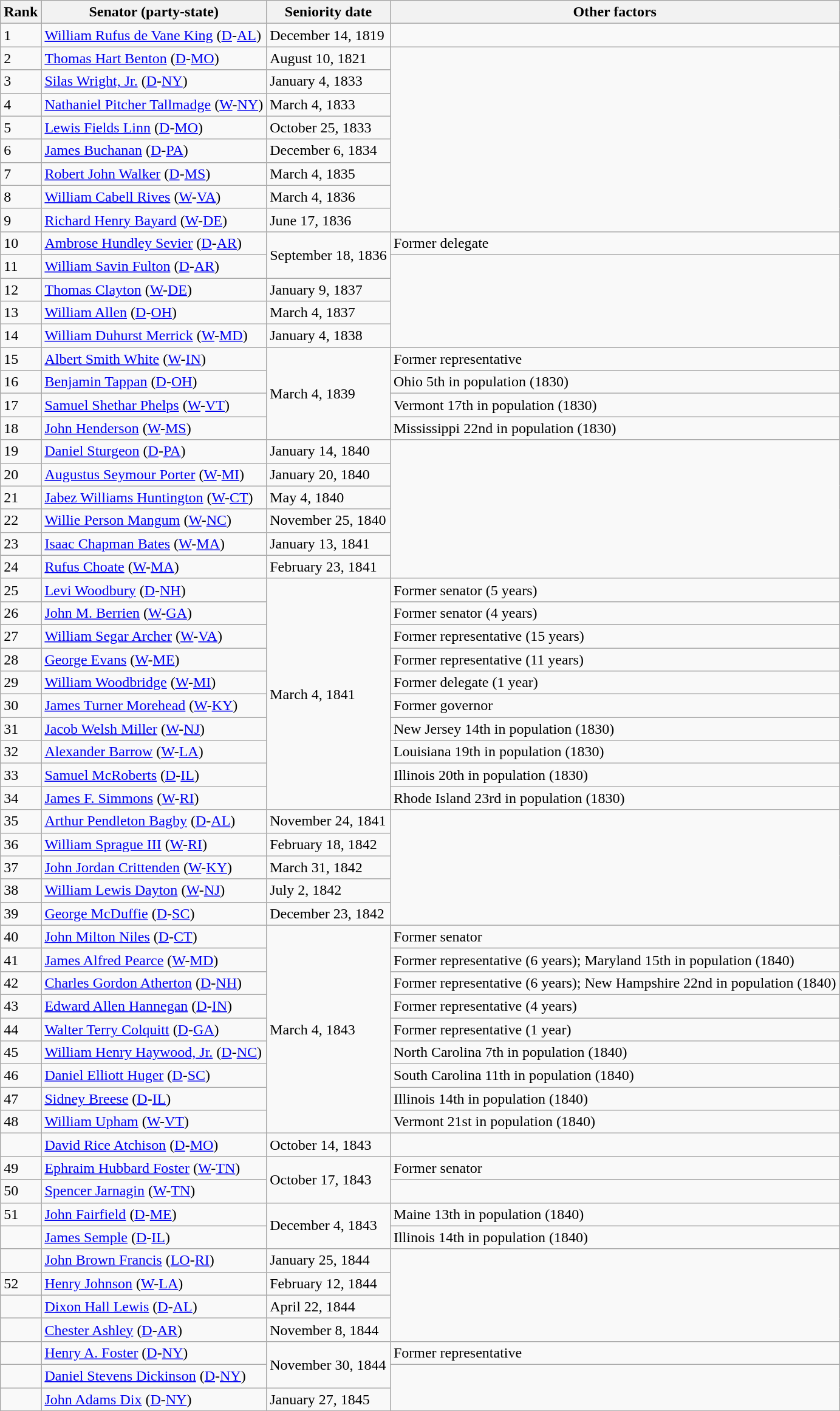<table class=wikitable>
<tr valign=bottom>
<th>Rank</th>
<th>Senator (party-state)</th>
<th>Seniority date</th>
<th>Other factors</th>
</tr>
<tr>
<td>1</td>
<td><a href='#'>William Rufus de Vane King</a> (<a href='#'>D</a>-<a href='#'>AL</a>)</td>
<td>December 14, 1819</td>
<td></td>
</tr>
<tr>
<td>2</td>
<td><a href='#'>Thomas Hart Benton</a> (<a href='#'>D</a>-<a href='#'>MO</a>)</td>
<td>August 10, 1821</td>
</tr>
<tr>
<td>3</td>
<td><a href='#'>Silas Wright, Jr.</a> (<a href='#'>D</a>-<a href='#'>NY</a>)</td>
<td>January 4, 1833</td>
</tr>
<tr>
<td>4</td>
<td><a href='#'>Nathaniel Pitcher Tallmadge</a> (<a href='#'>W</a>-<a href='#'>NY</a>)</td>
<td>March 4, 1833</td>
</tr>
<tr>
<td>5</td>
<td><a href='#'>Lewis Fields Linn</a> (<a href='#'>D</a>-<a href='#'>MO</a>)</td>
<td>October 25, 1833</td>
</tr>
<tr>
<td>6</td>
<td><a href='#'>James Buchanan</a> (<a href='#'>D</a>-<a href='#'>PA</a>)</td>
<td>December 6, 1834</td>
</tr>
<tr>
<td>7</td>
<td><a href='#'>Robert John Walker</a> (<a href='#'>D</a>-<a href='#'>MS</a>)</td>
<td>March 4, 1835</td>
</tr>
<tr>
<td>8</td>
<td><a href='#'>William Cabell Rives</a> (<a href='#'>W</a>-<a href='#'>VA</a>)</td>
<td>March 4, 1836</td>
</tr>
<tr>
<td>9</td>
<td><a href='#'>Richard Henry Bayard</a> (<a href='#'>W</a>-<a href='#'>DE</a>)</td>
<td>June 17, 1836</td>
</tr>
<tr>
<td>10</td>
<td><a href='#'>Ambrose Hundley Sevier</a> (<a href='#'>D</a>-<a href='#'>AR</a>)</td>
<td rowspan=2>September 18, 1836</td>
<td>Former delegate</td>
</tr>
<tr>
<td>11</td>
<td><a href='#'>William Savin Fulton</a> (<a href='#'>D</a>-<a href='#'>AR</a>)</td>
</tr>
<tr>
<td>12</td>
<td><a href='#'>Thomas Clayton</a> (<a href='#'>W</a>-<a href='#'>DE</a>)</td>
<td>January 9, 1837</td>
</tr>
<tr>
<td>13</td>
<td><a href='#'>William Allen</a> (<a href='#'>D</a>-<a href='#'>OH</a>)</td>
<td>March 4, 1837</td>
</tr>
<tr>
<td>14</td>
<td><a href='#'>William Duhurst Merrick</a> (<a href='#'>W</a>-<a href='#'>MD</a>)</td>
<td>January 4, 1838</td>
</tr>
<tr>
<td>15</td>
<td><a href='#'>Albert Smith White</a> (<a href='#'>W</a>-<a href='#'>IN</a>)</td>
<td rowspan=4>March 4, 1839</td>
<td>Former representative</td>
</tr>
<tr>
<td>16</td>
<td><a href='#'>Benjamin Tappan</a> (<a href='#'>D</a>-<a href='#'>OH</a>)</td>
<td>Ohio 5th in population (1830)</td>
</tr>
<tr>
<td>17</td>
<td><a href='#'>Samuel Shethar Phelps</a> (<a href='#'>W</a>-<a href='#'>VT</a>)</td>
<td>Vermont 17th in population (1830)</td>
</tr>
<tr>
<td>18</td>
<td><a href='#'>John Henderson</a> (<a href='#'>W</a>-<a href='#'>MS</a>)</td>
<td>Mississippi 22nd in population (1830)</td>
</tr>
<tr>
<td>19</td>
<td><a href='#'>Daniel Sturgeon</a> (<a href='#'>D</a>-<a href='#'>PA</a>)</td>
<td>January 14, 1840</td>
</tr>
<tr>
<td>20</td>
<td><a href='#'>Augustus Seymour Porter</a> (<a href='#'>W</a>-<a href='#'>MI</a>)</td>
<td>January 20, 1840</td>
</tr>
<tr>
<td>21</td>
<td><a href='#'>Jabez Williams Huntington</a> (<a href='#'>W</a>-<a href='#'>CT</a>)</td>
<td>May 4, 1840</td>
</tr>
<tr>
<td>22</td>
<td><a href='#'>Willie Person Mangum</a> (<a href='#'>W</a>-<a href='#'>NC</a>)</td>
<td>November 25, 1840</td>
</tr>
<tr>
<td>23</td>
<td><a href='#'>Isaac Chapman Bates</a> (<a href='#'>W</a>-<a href='#'>MA</a>)</td>
<td>January 13, 1841</td>
</tr>
<tr>
<td>24</td>
<td><a href='#'>Rufus Choate</a> (<a href='#'>W</a>-<a href='#'>MA</a>)</td>
<td>February 23, 1841</td>
</tr>
<tr>
<td>25</td>
<td><a href='#'>Levi Woodbury</a> (<a href='#'>D</a>-<a href='#'>NH</a>)</td>
<td rowspan=10>March 4, 1841</td>
<td>Former senator (5 years)</td>
</tr>
<tr>
<td>26</td>
<td><a href='#'>John M. Berrien</a> (<a href='#'>W</a>-<a href='#'>GA</a>)</td>
<td>Former senator (4 years)</td>
</tr>
<tr>
<td>27</td>
<td><a href='#'>William Segar Archer</a> (<a href='#'>W</a>-<a href='#'>VA</a>)</td>
<td>Former representative (15 years)</td>
</tr>
<tr>
<td>28</td>
<td><a href='#'>George Evans</a> (<a href='#'>W</a>-<a href='#'>ME</a>)</td>
<td>Former representative (11 years)</td>
</tr>
<tr>
<td>29</td>
<td><a href='#'>William Woodbridge</a> (<a href='#'>W</a>-<a href='#'>MI</a>)</td>
<td>Former delegate (1 year)</td>
</tr>
<tr>
<td>30</td>
<td><a href='#'>James Turner Morehead</a> (<a href='#'>W</a>-<a href='#'>KY</a>)</td>
<td>Former governor</td>
</tr>
<tr>
<td>31</td>
<td><a href='#'>Jacob Welsh Miller</a> (<a href='#'>W</a>-<a href='#'>NJ</a>)</td>
<td>New Jersey 14th in population (1830)</td>
</tr>
<tr>
<td>32</td>
<td><a href='#'>Alexander Barrow</a> (<a href='#'>W</a>-<a href='#'>LA</a>)</td>
<td>Louisiana 19th in population (1830)</td>
</tr>
<tr>
<td>33</td>
<td><a href='#'>Samuel McRoberts</a> (<a href='#'>D</a>-<a href='#'>IL</a>)</td>
<td>Illinois 20th in population (1830)</td>
</tr>
<tr>
<td>34</td>
<td><a href='#'>James F. Simmons</a> (<a href='#'>W</a>-<a href='#'>RI</a>)</td>
<td>Rhode Island 23rd in population (1830)</td>
</tr>
<tr>
<td>35</td>
<td><a href='#'>Arthur Pendleton Bagby</a> (<a href='#'>D</a>-<a href='#'>AL</a>)</td>
<td>November 24, 1841</td>
</tr>
<tr>
<td>36</td>
<td><a href='#'>William Sprague III</a> (<a href='#'>W</a>-<a href='#'>RI</a>)</td>
<td>February 18, 1842</td>
</tr>
<tr>
<td>37</td>
<td><a href='#'>John Jordan Crittenden</a> (<a href='#'>W</a>-<a href='#'>KY</a>)</td>
<td>March 31, 1842</td>
</tr>
<tr>
<td>38</td>
<td><a href='#'>William Lewis Dayton</a> (<a href='#'>W</a>-<a href='#'>NJ</a>)</td>
<td>July 2, 1842</td>
</tr>
<tr>
<td>39</td>
<td><a href='#'>George McDuffie</a> (<a href='#'>D</a>-<a href='#'>SC</a>)</td>
<td>December 23, 1842</td>
</tr>
<tr>
<td>40</td>
<td><a href='#'>John Milton Niles</a> (<a href='#'>D</a>-<a href='#'>CT</a>)</td>
<td rowspan=9>March 4, 1843</td>
<td>Former senator</td>
</tr>
<tr>
<td>41</td>
<td><a href='#'>James Alfred Pearce</a> (<a href='#'>W</a>-<a href='#'>MD</a>)</td>
<td>Former representative (6 years); Maryland 15th in population (1840)</td>
</tr>
<tr>
<td>42</td>
<td><a href='#'>Charles Gordon Atherton</a> (<a href='#'>D</a>-<a href='#'>NH</a>)</td>
<td>Former representative (6 years); New Hampshire 22nd in population (1840)</td>
</tr>
<tr>
<td>43</td>
<td><a href='#'>Edward Allen Hannegan</a> (<a href='#'>D</a>-<a href='#'>IN</a>)</td>
<td>Former representative (4 years)</td>
</tr>
<tr>
<td>44</td>
<td><a href='#'>Walter Terry Colquitt</a> (<a href='#'>D</a>-<a href='#'>GA</a>)</td>
<td>Former representative (1 year)</td>
</tr>
<tr>
<td>45</td>
<td><a href='#'>William Henry Haywood, Jr.</a> (<a href='#'>D</a>-<a href='#'>NC</a>)</td>
<td>North Carolina 7th in population (1840)</td>
</tr>
<tr>
<td>46</td>
<td><a href='#'>Daniel Elliott Huger</a> (<a href='#'>D</a>-<a href='#'>SC</a>)</td>
<td>South Carolina 11th in population (1840)</td>
</tr>
<tr>
<td>47</td>
<td><a href='#'>Sidney Breese</a> (<a href='#'>D</a>-<a href='#'>IL</a>)</td>
<td>Illinois 14th in population (1840)</td>
</tr>
<tr>
<td>48</td>
<td><a href='#'>William Upham</a> (<a href='#'>W</a>-<a href='#'>VT</a>)</td>
<td>Vermont 21st in population (1840)</td>
</tr>
<tr>
<td></td>
<td><a href='#'>David Rice Atchison</a> (<a href='#'>D</a>-<a href='#'>MO</a>)</td>
<td>October 14, 1843</td>
</tr>
<tr>
<td>49</td>
<td><a href='#'>Ephraim Hubbard Foster</a> (<a href='#'>W</a>-<a href='#'>TN</a>)</td>
<td rowspan=2>October 17, 1843</td>
<td>Former senator</td>
</tr>
<tr>
<td>50</td>
<td><a href='#'>Spencer Jarnagin</a> (<a href='#'>W</a>-<a href='#'>TN</a>)</td>
</tr>
<tr>
<td>51</td>
<td><a href='#'>John Fairfield</a> (<a href='#'>D</a>-<a href='#'>ME</a>)</td>
<td rowspan=2>December 4, 1843</td>
<td>Maine 13th in population (1840)</td>
</tr>
<tr>
<td></td>
<td><a href='#'>James Semple</a> (<a href='#'>D</a>-<a href='#'>IL</a>)</td>
<td>Illinois 14th in population (1840)</td>
</tr>
<tr>
<td></td>
<td><a href='#'>John Brown Francis</a> (<a href='#'>LO</a>-<a href='#'>RI</a>)</td>
<td>January 25, 1844</td>
</tr>
<tr>
<td>52</td>
<td><a href='#'>Henry Johnson</a> (<a href='#'>W</a>-<a href='#'>LA</a>)</td>
<td>February 12, 1844</td>
</tr>
<tr>
<td></td>
<td><a href='#'>Dixon Hall Lewis</a> (<a href='#'>D</a>-<a href='#'>AL</a>)</td>
<td>April 22, 1844</td>
</tr>
<tr>
<td></td>
<td><a href='#'>Chester Ashley</a> (<a href='#'>D</a>-<a href='#'>AR</a>)</td>
<td>November 8, 1844</td>
</tr>
<tr>
<td></td>
<td><a href='#'>Henry A. Foster</a> (<a href='#'>D</a>-<a href='#'>NY</a>)</td>
<td rowspan=2>November 30, 1844</td>
<td>Former representative</td>
</tr>
<tr>
<td></td>
<td><a href='#'>Daniel Stevens Dickinson</a> (<a href='#'>D</a>-<a href='#'>NY</a>)</td>
</tr>
<tr>
<td></td>
<td><a href='#'>John Adams Dix</a> (<a href='#'>D</a>-<a href='#'>NY</a>)</td>
<td>January 27, 1845</td>
</tr>
<tr>
</tr>
</table>
